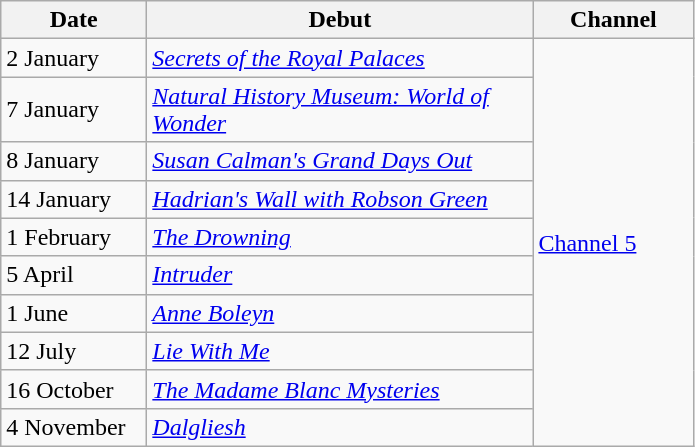<table class="wikitable">
<tr>
<th width=90>Date</th>
<th width=250>Debut</th>
<th width=100>Channel</th>
</tr>
<tr>
<td>2 January</td>
<td><em><a href='#'>Secrets of the Royal Palaces</a></em></td>
<td rowspan="10"><a href='#'>Channel 5</a></td>
</tr>
<tr>
<td>7 January</td>
<td><em><a href='#'>Natural History Museum: World of Wonder</a></em></td>
</tr>
<tr>
<td>8 January</td>
<td><em><a href='#'>Susan Calman's Grand Days Out</a></em></td>
</tr>
<tr>
<td>14 January</td>
<td><em><a href='#'>Hadrian's Wall with Robson Green</a></em></td>
</tr>
<tr>
<td>1 February</td>
<td><em><a href='#'>The Drowning</a></em></td>
</tr>
<tr>
<td>5 April</td>
<td><em><a href='#'>Intruder</a></em></td>
</tr>
<tr>
<td>1 June</td>
<td><em><a href='#'>Anne Boleyn</a></em></td>
</tr>
<tr>
<td>12 July</td>
<td><em><a href='#'>Lie With Me</a></em></td>
</tr>
<tr>
<td>16 October</td>
<td><em><a href='#'>The Madame Blanc Mysteries</a></em></td>
</tr>
<tr>
<td>4 November</td>
<td><em><a href='#'>Dalgliesh</a></em></td>
</tr>
</table>
